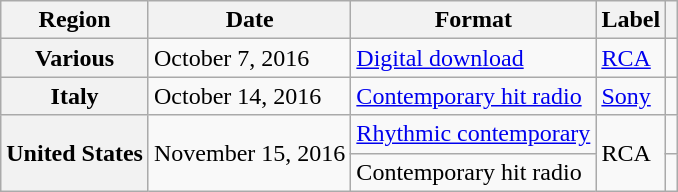<table class="wikitable plainrowheaders">
<tr>
<th scope="col">Region</th>
<th scope="col">Date</th>
<th scope="col">Format</th>
<th scope="col">Label</th>
<th scope="col" colspan="2"></th>
</tr>
<tr>
<th scope="row">Various</th>
<td>October 7, 2016</td>
<td><a href='#'>Digital download</a></td>
<td><a href='#'>RCA</a></td>
<td style="text-align:center;"></td>
</tr>
<tr>
<th scope="row">Italy</th>
<td>October 14, 2016</td>
<td><a href='#'>Contemporary hit radio</a></td>
<td><a href='#'>Sony</a></td>
<td style="text-align:center;"></td>
</tr>
<tr>
<th scope="row" rowspan="2">United States</th>
<td rowspan="2">November 15, 2016</td>
<td><a href='#'>Rhythmic contemporary</a></td>
<td rowspan="2">RCA</td>
<td style="text-align:center;"></td>
</tr>
<tr>
<td>Contemporary hit radio</td>
<td style="text-align:center;"></td>
</tr>
</table>
